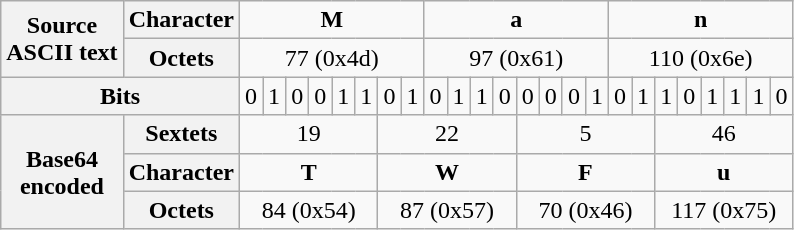<table class="wikitable" style="text-align:center;">
<tr style="font-weight:bold;">
<th rowspan=2 scope="row">Source <br>ASCII text</th>
<th scope="row">Character</th>
<td colspan="8">M</td>
<td colspan="8">a</td>
<td colspan="8">n</td>
</tr>
<tr>
<th scope="row">Octets</th>
<td colspan="8">77 (0x4d)</td>
<td colspan="8">97 (0x61)</td>
<td colspan="8">110 (0x6e)</td>
</tr>
<tr>
<th colspan=2 scope="row">Bits</th>
<td>0</td>
<td>1</td>
<td>0</td>
<td>0</td>
<td>1</td>
<td>1</td>
<td>0</td>
<td>1</td>
<td>0</td>
<td>1</td>
<td>1</td>
<td>0</td>
<td>0</td>
<td>0</td>
<td>0</td>
<td>1</td>
<td>0</td>
<td>1</td>
<td>1</td>
<td>0</td>
<td>1</td>
<td>1</td>
<td>1</td>
<td>0</td>
</tr>
<tr>
<th rowspan=3 scope="row">Base64<br>encoded</th>
<th scope="row">Sextets</th>
<td colspan="6">19</td>
<td colspan="6">22</td>
<td colspan="6">5</td>
<td colspan="6">46</td>
</tr>
<tr style="font-weight:bold;">
<th scope="row">Character</th>
<td colspan="6">T</td>
<td colspan="6">W</td>
<td colspan="6">F</td>
<td colspan="6">u</td>
</tr>
<tr>
<th scope="row">Octets</th>
<td colspan="6">84 (0x54)</td>
<td colspan="6">87 (0x57)</td>
<td colspan="6">70 (0x46)</td>
<td colspan="6">117 (0x75)</td>
</tr>
</table>
